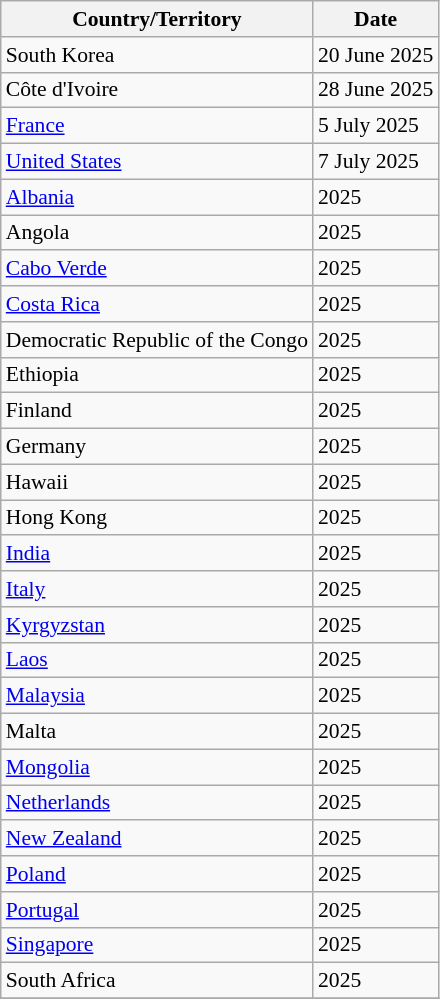<table class="wikitable sortable" style="font-size: 90%;">
<tr>
<th>Country/Territory</th>
<th>Date</th>
</tr>
<tr>
<td> South Korea</td>
<td>20 June 2025</td>
</tr>
<tr>
<td> Côte d'Ivoire</td>
<td>28 June 2025</td>
</tr>
<tr>
<td> <a href='#'>France</a></td>
<td>5 July 2025</td>
</tr>
<tr>
<td> <a href='#'>United States</a></td>
<td>7 July 2025</td>
</tr>
<tr>
<td> <a href='#'>Albania</a></td>
<td>2025</td>
</tr>
<tr>
<td> Angola</td>
<td>2025</td>
</tr>
<tr>
<td> <a href='#'>Cabo Verde</a></td>
<td>2025</td>
</tr>
<tr>
<td> <a href='#'>Costa Rica</a></td>
<td>2025</td>
</tr>
<tr>
<td> Democratic Republic of the Congo</td>
<td>2025</td>
</tr>
<tr>
<td> Ethiopia</td>
<td>2025</td>
</tr>
<tr>
<td> Finland</td>
<td>2025</td>
</tr>
<tr>
<td> Germany</td>
<td>2025</td>
</tr>
<tr>
<td> Hawaii</td>
<td>2025</td>
</tr>
<tr>
<td> Hong Kong</td>
<td>2025</td>
</tr>
<tr>
<td> <a href='#'>India</a></td>
<td>2025</td>
</tr>
<tr>
<td> <a href='#'>Italy</a></td>
<td>2025</td>
</tr>
<tr>
<td> <a href='#'>Kyrgyzstan</a></td>
<td>2025</td>
</tr>
<tr>
<td> <a href='#'>Laos</a></td>
<td>2025</td>
</tr>
<tr>
<td> <a href='#'>Malaysia</a></td>
<td>2025</td>
</tr>
<tr>
<td> Malta</td>
<td>2025</td>
</tr>
<tr>
<td> <a href='#'>Mongolia</a></td>
<td>2025</td>
</tr>
<tr>
<td> <a href='#'>Netherlands</a></td>
<td>2025</td>
</tr>
<tr>
<td> <a href='#'>New Zealand</a></td>
<td>2025</td>
</tr>
<tr>
<td> <a href='#'>Poland</a></td>
<td>2025</td>
</tr>
<tr>
<td> <a href='#'>Portugal</a></td>
<td>2025</td>
</tr>
<tr>
<td> <a href='#'>Singapore</a></td>
<td>2025</td>
</tr>
<tr>
<td> South Africa</td>
<td>2025</td>
</tr>
<tr>
</tr>
</table>
